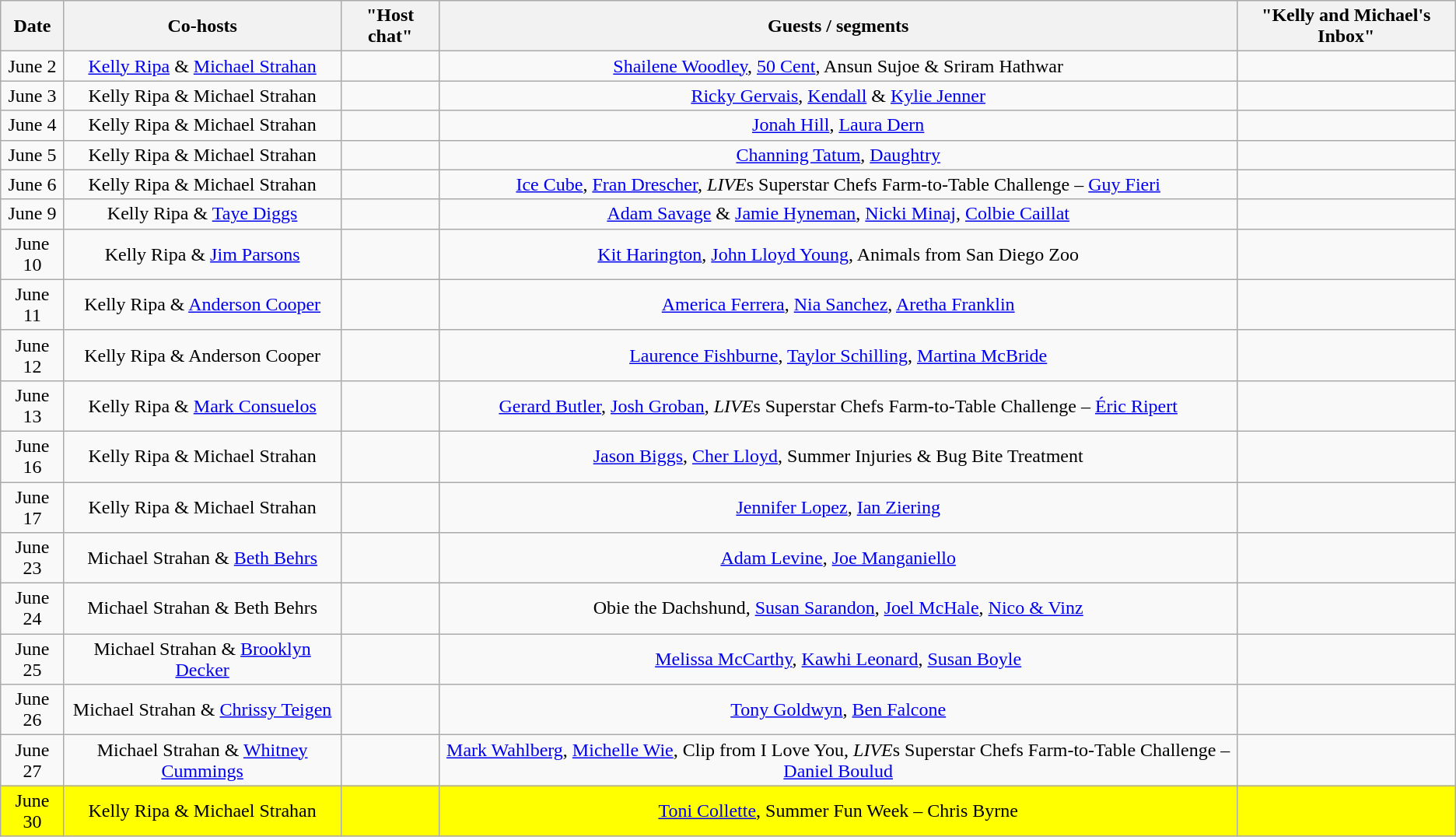<table class="wikitable sortable" style="text-align:center;">
<tr>
<th>Date</th>
<th>Co-hosts</th>
<th>"Host chat"</th>
<th>Guests / segments</th>
<th>"Kelly and Michael's Inbox"</th>
</tr>
<tr>
<td>June 2</td>
<td><a href='#'>Kelly Ripa</a> & <a href='#'>Michael Strahan</a></td>
<td></td>
<td><a href='#'>Shailene Woodley</a>, <a href='#'>50 Cent</a>, Ansun Sujoe & Sriram Hathwar</td>
<td></td>
</tr>
<tr>
<td>June 3</td>
<td>Kelly Ripa & Michael Strahan</td>
<td></td>
<td><a href='#'>Ricky Gervais</a>, <a href='#'>Kendall</a> & <a href='#'>Kylie Jenner</a></td>
<td></td>
</tr>
<tr>
<td>June 4</td>
<td>Kelly Ripa & Michael Strahan</td>
<td></td>
<td><a href='#'>Jonah Hill</a>, <a href='#'>Laura Dern</a></td>
<td></td>
</tr>
<tr>
<td>June 5</td>
<td>Kelly Ripa & Michael Strahan</td>
<td></td>
<td><a href='#'>Channing Tatum</a>, <a href='#'>Daughtry</a></td>
<td></td>
</tr>
<tr>
<td>June 6</td>
<td>Kelly Ripa & Michael Strahan</td>
<td></td>
<td><a href='#'>Ice Cube</a>, <a href='#'>Fran Drescher</a>, <em>LIVE</em>s Superstar Chefs Farm-to-Table Challenge – <a href='#'>Guy Fieri</a></td>
<td></td>
</tr>
<tr>
<td>June 9</td>
<td>Kelly Ripa & <a href='#'>Taye Diggs</a></td>
<td></td>
<td><a href='#'>Adam Savage</a> & <a href='#'>Jamie Hyneman</a>, <a href='#'>Nicki Minaj</a>, <a href='#'>Colbie Caillat</a></td>
<td></td>
</tr>
<tr>
<td>June 10</td>
<td>Kelly Ripa & <a href='#'>Jim Parsons</a></td>
<td></td>
<td><a href='#'>Kit Harington</a>, <a href='#'>John Lloyd Young</a>, Animals from San Diego Zoo</td>
<td></td>
</tr>
<tr>
<td>June 11</td>
<td>Kelly Ripa & <a href='#'>Anderson Cooper</a></td>
<td></td>
<td><a href='#'>America Ferrera</a>, <a href='#'>Nia Sanchez</a>, <a href='#'>Aretha Franklin</a></td>
<td></td>
</tr>
<tr>
<td>June 12</td>
<td>Kelly Ripa & Anderson Cooper</td>
<td></td>
<td><a href='#'>Laurence Fishburne</a>, <a href='#'>Taylor Schilling</a>, <a href='#'>Martina McBride</a></td>
<td></td>
</tr>
<tr>
<td>June 13</td>
<td>Kelly Ripa & <a href='#'>Mark Consuelos</a></td>
<td></td>
<td><a href='#'>Gerard Butler</a>, <a href='#'>Josh Groban</a>, <em>LIVE</em>s Superstar Chefs Farm-to-Table Challenge – <a href='#'>Éric Ripert</a></td>
<td></td>
</tr>
<tr>
<td>June 16</td>
<td>Kelly Ripa & Michael Strahan</td>
<td></td>
<td><a href='#'>Jason Biggs</a>, <a href='#'>Cher Lloyd</a>, Summer Injuries & Bug Bite Treatment</td>
<td></td>
</tr>
<tr>
<td>June 17</td>
<td>Kelly Ripa & Michael Strahan</td>
<td></td>
<td><a href='#'>Jennifer Lopez</a>, <a href='#'>Ian Ziering</a></td>
<td></td>
</tr>
<tr>
<td>June 23</td>
<td>Michael Strahan & <a href='#'>Beth Behrs</a></td>
<td></td>
<td><a href='#'>Adam Levine</a>, <a href='#'>Joe Manganiello</a></td>
<td></td>
</tr>
<tr>
<td>June 24</td>
<td>Michael Strahan & Beth Behrs</td>
<td></td>
<td>Obie the Dachshund, <a href='#'>Susan Sarandon</a>, <a href='#'>Joel McHale</a>, <a href='#'>Nico & Vinz</a></td>
<td></td>
</tr>
<tr>
<td>June 25</td>
<td>Michael Strahan & <a href='#'>Brooklyn Decker</a></td>
<td></td>
<td><a href='#'>Melissa McCarthy</a>, <a href='#'>Kawhi Leonard</a>, <a href='#'>Susan Boyle</a></td>
<td></td>
</tr>
<tr>
<td>June 26</td>
<td>Michael Strahan & <a href='#'>Chrissy Teigen</a></td>
<td></td>
<td><a href='#'>Tony Goldwyn</a>, <a href='#'>Ben Falcone</a></td>
<td></td>
</tr>
<tr>
<td>June 27</td>
<td>Michael Strahan & <a href='#'>Whitney Cummings</a></td>
<td></td>
<td><a href='#'>Mark Wahlberg</a>, <a href='#'>Michelle Wie</a>, Clip from I Love You, <em>LIVE</em>s Superstar Chefs Farm-to-Table Challenge – <a href='#'>Daniel Boulud</a></td>
<td></td>
</tr>
<tr style="background:yellow;">
<td>June 30</td>
<td>Kelly Ripa & Michael Strahan</td>
<td></td>
<td><a href='#'>Toni Collette</a>, Summer Fun Week – Chris Byrne</td>
<td></td>
</tr>
</table>
